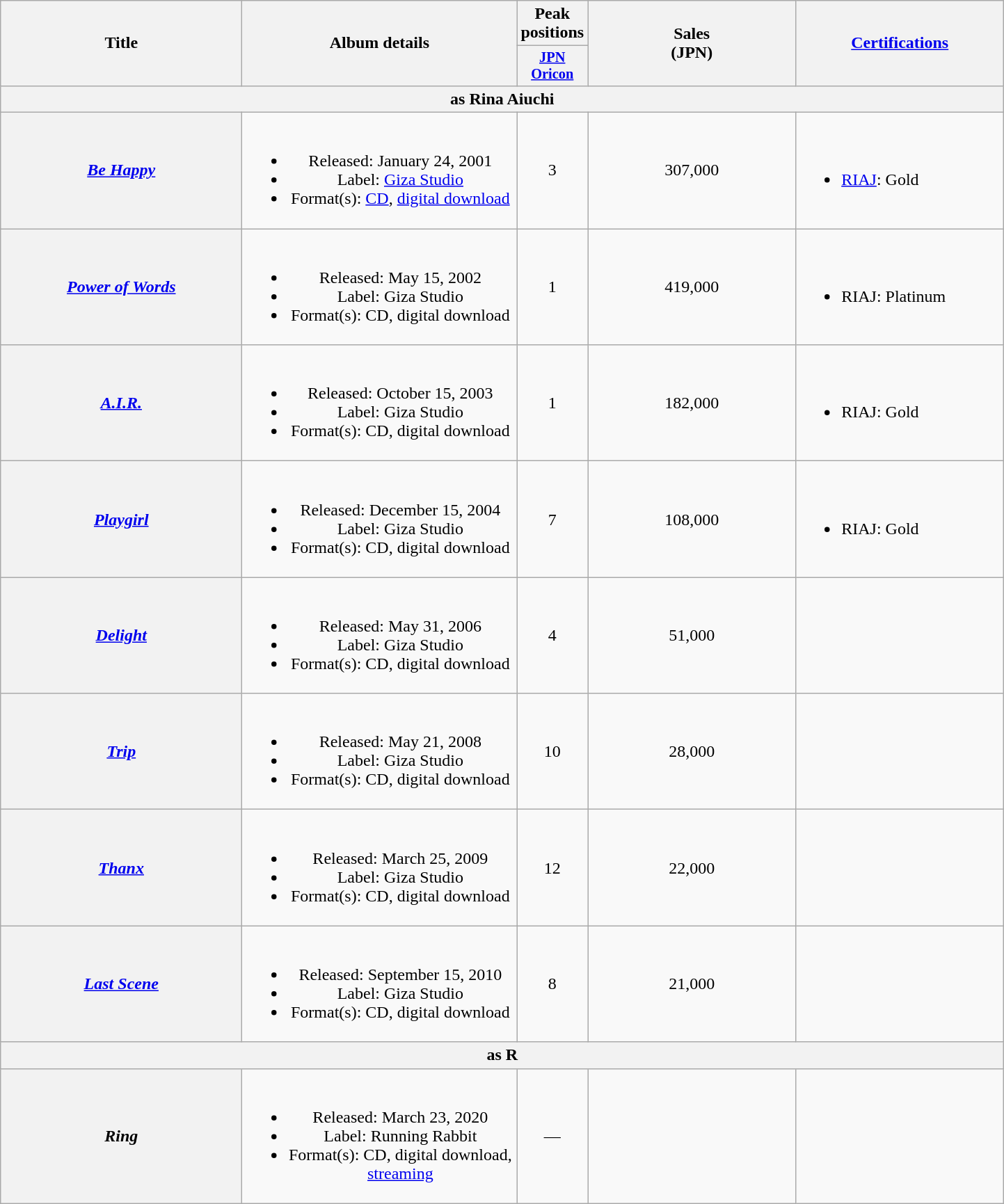<table class="wikitable plainrowheaders" style="text-align:center;">
<tr>
<th style="width:14em;" rowspan="2">Title</th>
<th style="width:16em;" rowspan="2">Album details</th>
<th colspan="1">Peak positions</th>
<th style="width:12em;" rowspan="2">Sales<br>(JPN)</th>
<th style="width:12em;" rowspan="2"><a href='#'>Certifications</a></th>
</tr>
<tr>
<th style="width:3em;font-size:85%"><a href='#'>JPN<br>Oricon</a><br></th>
</tr>
<tr>
<th colspan="5">as Rina Aiuchi</th>
</tr>
<tr>
<th scope="row"><em><a href='#'>Be Happy</a></em></th>
<td><br><ul><li>Released: January 24, 2001</li><li>Label: <a href='#'>Giza Studio</a></li><li>Format(s): <a href='#'>CD</a>, <a href='#'>digital download</a></li></ul></td>
<td>3</td>
<td>307,000</td>
<td align="left"><br><ul><li><a href='#'>RIAJ</a>: Gold</li></ul></td>
</tr>
<tr>
<th scope="row"><em><a href='#'>Power of Words</a></em></th>
<td><br><ul><li>Released: May 15, 2002</li><li>Label: Giza Studio</li><li>Format(s): CD, digital download</li></ul></td>
<td>1</td>
<td>419,000</td>
<td align="left"><br><ul><li>RIAJ: Platinum</li></ul></td>
</tr>
<tr>
<th scope="row"><em><a href='#'>A.I.R.</a></em></th>
<td><br><ul><li>Released: October 15, 2003</li><li>Label: Giza Studio</li><li>Format(s): CD, digital download</li></ul></td>
<td>1</td>
<td>182,000</td>
<td align="left"><br><ul><li>RIAJ: Gold</li></ul></td>
</tr>
<tr>
<th scope="row"><em><a href='#'>Playgirl</a></em></th>
<td><br><ul><li>Released: December 15, 2004</li><li>Label: Giza Studio</li><li>Format(s): CD, digital download</li></ul></td>
<td>7</td>
<td>108,000</td>
<td align="left"><br><ul><li>RIAJ: Gold</li></ul></td>
</tr>
<tr>
<th scope="row"><em><a href='#'>Delight</a></em></th>
<td><br><ul><li>Released: May 31, 2006</li><li>Label: Giza Studio</li><li>Format(s): CD, digital download</li></ul></td>
<td>4</td>
<td>51,000</td>
<td align="left"></td>
</tr>
<tr>
<th scope="row"><em><a href='#'>Trip</a></em></th>
<td><br><ul><li>Released: May 21, 2008</li><li>Label: Giza Studio</li><li>Format(s): CD, digital download</li></ul></td>
<td>10</td>
<td>28,000</td>
<td align="left"></td>
</tr>
<tr>
<th scope="row"><em><a href='#'>Thanx</a></em></th>
<td><br><ul><li>Released: March 25, 2009</li><li>Label: Giza Studio</li><li>Format(s): CD, digital download</li></ul></td>
<td>12</td>
<td>22,000</td>
<td align="left"></td>
</tr>
<tr>
<th scope="row"><em><a href='#'>Last Scene</a></em></th>
<td><br><ul><li>Released: September 15, 2010</li><li>Label: Giza Studio</li><li>Format(s): CD, digital download</li></ul></td>
<td>8</td>
<td>21,000</td>
<td align="left"></td>
</tr>
<tr>
<th colspan="5">as R</th>
</tr>
<tr>
<th scope="row"><em>Ring</em></th>
<td><br><ul><li>Released: March 23, 2020</li><li>Label: Running Rabbit</li><li>Format(s): CD, digital download, <a href='#'>streaming</a></li></ul></td>
<td>—</td>
<td></td>
<td></td>
</tr>
</table>
